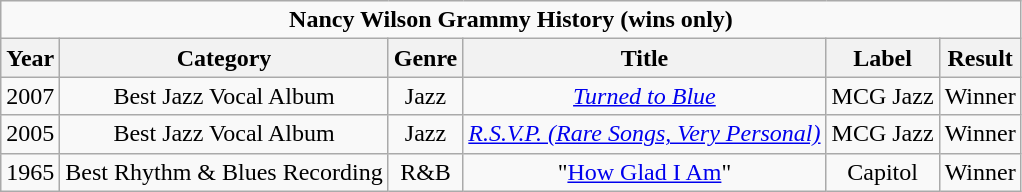<table class=wikitable>
<tr>
<td colspan="6" style="text-align:center;"><strong>Nancy Wilson Grammy History (wins only)</strong></td>
</tr>
<tr>
<th>Year</th>
<th>Category</th>
<th>Genre</th>
<th>Title</th>
<th>Label</th>
<th>Result</th>
</tr>
<tr align=center>
<td>2007</td>
<td>Best Jazz Vocal Album</td>
<td>Jazz</td>
<td><em><a href='#'>Turned to Blue</a></em></td>
<td>MCG Jazz</td>
<td>Winner</td>
</tr>
<tr align=center>
<td>2005</td>
<td>Best Jazz Vocal Album</td>
<td>Jazz</td>
<td><em><a href='#'>R.S.V.P. (Rare Songs, Very Personal)</a></em></td>
<td>MCG Jazz</td>
<td>Winner</td>
</tr>
<tr align=center>
<td>1965</td>
<td>Best Rhythm & Blues Recording</td>
<td>R&B</td>
<td>"<a href='#'>How Glad I Am</a>"</td>
<td>Capitol</td>
<td>Winner</td>
</tr>
</table>
